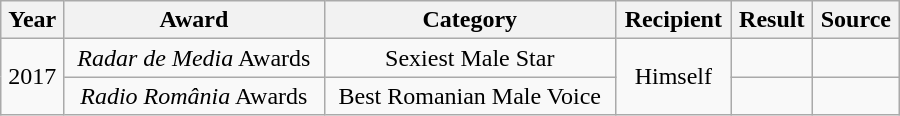<table class="wikitable" style="text-align:center;width:100%;max-width:600px;">
<tr>
<th>Year</th>
<th>Award</th>
<th>Category</th>
<th>Recipient</th>
<th>Result</th>
<th>Source</th>
</tr>
<tr>
<td rowspan="2">2017</td>
<td><em>Radar de Media</em> Awards</td>
<td>Sexiest Male Star</td>
<td rowspan="2">Himself</td>
<td></td>
<td></td>
</tr>
<tr>
<td><em>Radio România</em> Awards</td>
<td>Best Romanian Male Voice</td>
<td></td>
<td></td>
</tr>
</table>
